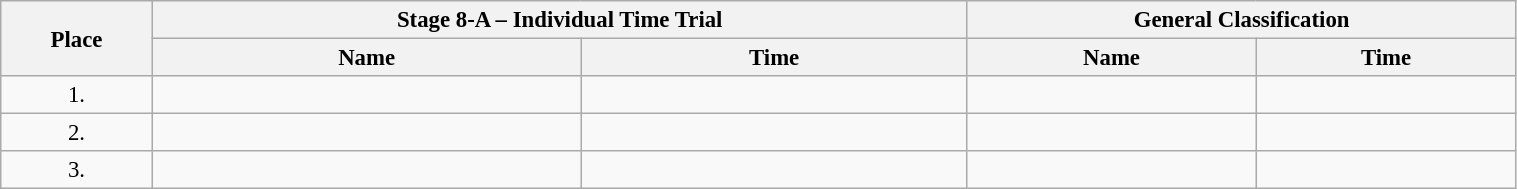<table class=wikitable style="font-size:95%" width="80%">
<tr>
<th rowspan="2">Place</th>
<th colspan="2">Stage 8-A – Individual Time Trial</th>
<th colspan="2">General Classification</th>
</tr>
<tr>
<th>Name</th>
<th>Time</th>
<th>Name</th>
<th>Time</th>
</tr>
<tr>
<td align="center">1.</td>
<td></td>
<td></td>
<td></td>
<td></td>
</tr>
<tr>
<td align="center">2.</td>
<td></td>
<td></td>
<td></td>
<td></td>
</tr>
<tr>
<td align="center">3.</td>
<td></td>
<td></td>
<td></td>
<td></td>
</tr>
</table>
